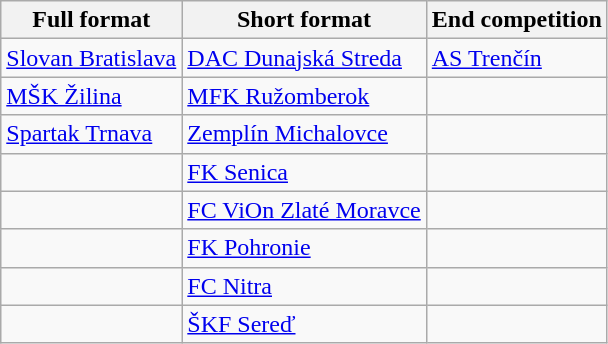<table class="wikitable">
<tr>
<th>Full format</th>
<th>Short format</th>
<th>End competition</th>
</tr>
<tr>
<td><a href='#'>Slovan Bratislava</a></td>
<td><a href='#'>DAC Dunajská Streda</a></td>
<td><a href='#'>AS Trenčín</a></td>
</tr>
<tr>
<td><a href='#'>MŠK Žilina</a></td>
<td><a href='#'>MFK Ružomberok</a></td>
<td></td>
</tr>
<tr>
<td><a href='#'>Spartak Trnava</a></td>
<td><a href='#'>Zemplín Michalovce</a></td>
<td></td>
</tr>
<tr>
<td></td>
<td><a href='#'>FK Senica</a></td>
<td></td>
</tr>
<tr>
<td></td>
<td><a href='#'>FC ViOn Zlaté Moravce</a></td>
<td></td>
</tr>
<tr>
<td></td>
<td><a href='#'>FK Pohronie</a></td>
<td></td>
</tr>
<tr>
<td></td>
<td><a href='#'>FC Nitra</a></td>
<td></td>
</tr>
<tr>
<td></td>
<td><a href='#'>ŠKF Sereď</a></td>
<td></td>
</tr>
</table>
